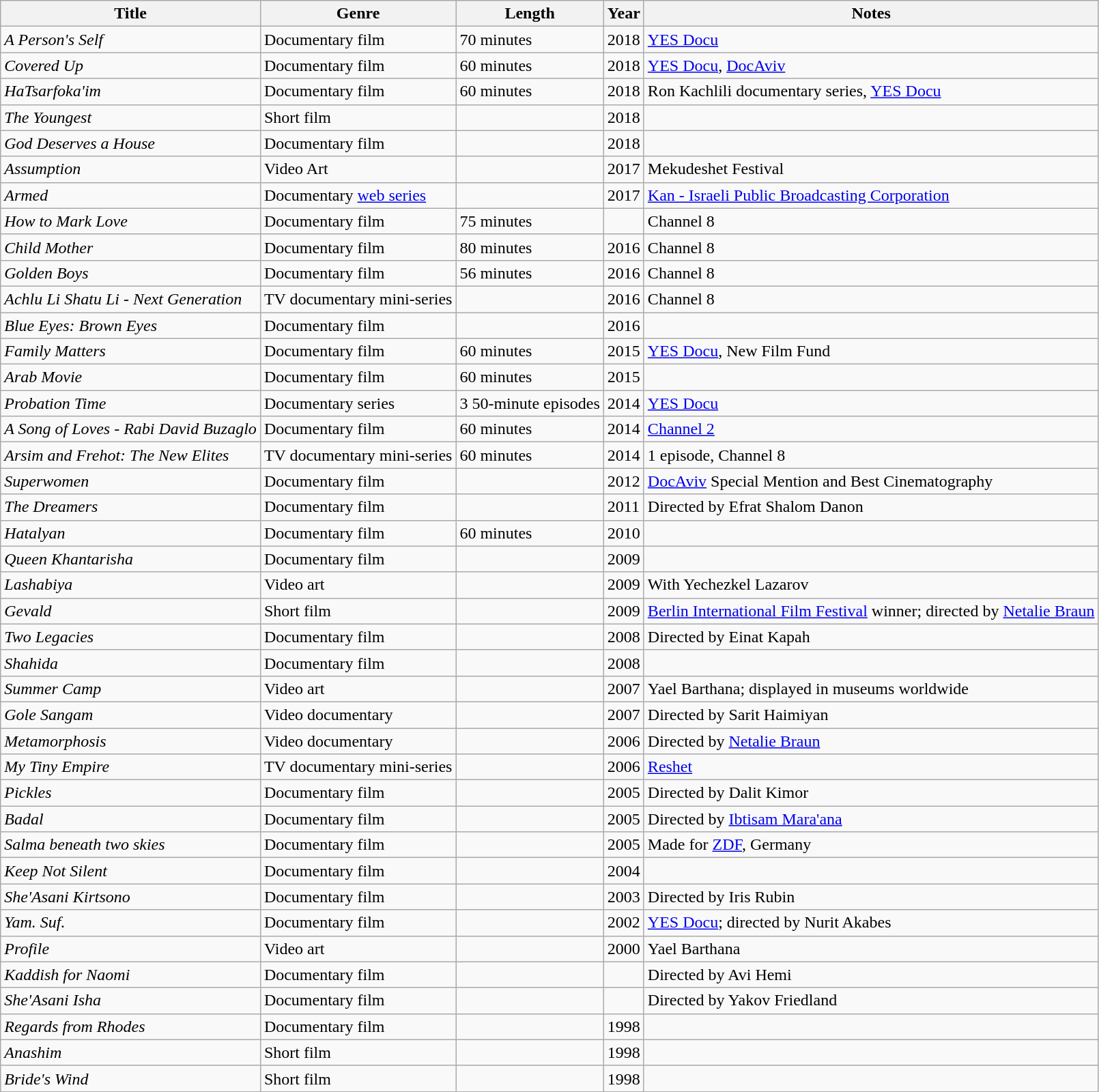<table class="wikitable">
<tr>
<th>Title</th>
<th>Genre</th>
<th>Length</th>
<th>Year</th>
<th>Notes</th>
</tr>
<tr>
<td><em>A Person's Self</em></td>
<td>Documentary film</td>
<td>70 minutes</td>
<td>2018</td>
<td><a href='#'>YES Docu</a></td>
</tr>
<tr>
<td><em>Covered Up</em></td>
<td>Documentary film</td>
<td>60 minutes</td>
<td>2018</td>
<td><a href='#'>YES Docu</a>, <a href='#'>DocAviv</a></td>
</tr>
<tr>
<td><em>HaTsarfoka'im</em></td>
<td>Documentary film</td>
<td>60 minutes</td>
<td>2018</td>
<td>Ron Kachlili documentary series, <a href='#'>YES Docu</a></td>
</tr>
<tr>
<td><em>The Youngest</em></td>
<td>Short film</td>
<td></td>
<td>2018</td>
<td></td>
</tr>
<tr>
<td><em>God Deserves a House</em></td>
<td>Documentary film</td>
<td></td>
<td>2018</td>
<td></td>
</tr>
<tr>
<td><em>Assumption</em></td>
<td>Video Art</td>
<td></td>
<td>2017</td>
<td>Mekudeshet Festival</td>
</tr>
<tr>
<td><em>Armed</em></td>
<td>Documentary <a href='#'>web series</a></td>
<td></td>
<td>2017</td>
<td><a href='#'>Kan - Israeli Public Broadcasting Corporation</a></td>
</tr>
<tr>
<td><em>How to Mark Love</em></td>
<td>Documentary film</td>
<td>75 minutes</td>
<td></td>
<td>Channel 8</td>
</tr>
<tr>
<td><em>Child Mother</em></td>
<td>Documentary film</td>
<td>80 minutes</td>
<td>2016</td>
<td>Channel 8</td>
</tr>
<tr>
<td><em>Golden Boys</em></td>
<td>Documentary film</td>
<td>56 minutes</td>
<td>2016</td>
<td>Channel 8</td>
</tr>
<tr>
<td><em>Achlu Li Shatu Li - Next Generation</em></td>
<td>TV documentary mini-series</td>
<td></td>
<td>2016</td>
<td>Channel 8</td>
</tr>
<tr>
<td><em>Blue Eyes: Brown Eyes</em></td>
<td>Documentary film</td>
<td></td>
<td>2016</td>
<td></td>
</tr>
<tr>
<td><em>Family Matters</em></td>
<td>Documentary film</td>
<td>60 minutes</td>
<td>2015</td>
<td><a href='#'>YES Docu</a>, New Film Fund</td>
</tr>
<tr>
<td><em>Arab Movie</em></td>
<td>Documentary film</td>
<td>60 minutes</td>
<td>2015</td>
<td></td>
</tr>
<tr>
<td><em>Probation Time</em></td>
<td>Documentary series</td>
<td>3 50-minute episodes</td>
<td>2014</td>
<td><a href='#'>YES Docu</a></td>
</tr>
<tr>
<td><em>A Song of Loves - Rabi David Buzaglo</em></td>
<td>Documentary film</td>
<td>60 minutes</td>
<td>2014</td>
<td><a href='#'>Channel 2</a></td>
</tr>
<tr>
<td><em>Arsim and Frehot: The New Elites</em></td>
<td>TV documentary mini-series</td>
<td>60 minutes</td>
<td>2014</td>
<td>1 episode, Channel 8</td>
</tr>
<tr>
<td><em>Superwomen</em></td>
<td>Documentary film</td>
<td></td>
<td>2012</td>
<td><a href='#'>DocAviv</a> Special Mention and Best Cinematography</td>
</tr>
<tr>
<td><em>The Dreamers</em></td>
<td>Documentary film</td>
<td></td>
<td>2011</td>
<td>Directed by Efrat Shalom Danon</td>
</tr>
<tr>
<td><em>Hatalyan</em></td>
<td>Documentary film</td>
<td>60 minutes</td>
<td>2010</td>
<td></td>
</tr>
<tr>
<td><em>Queen Khantarisha</em></td>
<td>Documentary film</td>
<td></td>
<td>2009</td>
<td></td>
</tr>
<tr>
<td><em>Lashabiya</em></td>
<td>Video art</td>
<td></td>
<td>2009</td>
<td>With Yechezkel Lazarov</td>
</tr>
<tr>
<td><em>Gevald</em></td>
<td>Short film</td>
<td></td>
<td>2009</td>
<td><a href='#'>Berlin International Film Festival</a> winner; directed by <a href='#'>Netalie Braun</a></td>
</tr>
<tr>
<td><em>Two Legacies</em></td>
<td>Documentary film</td>
<td></td>
<td>2008</td>
<td>Directed by Einat Kapah</td>
</tr>
<tr>
<td><em>Shahida</em></td>
<td>Documentary film</td>
<td></td>
<td>2008</td>
<td></td>
</tr>
<tr>
<td><em>Summer Camp</em></td>
<td>Video art</td>
<td></td>
<td>2007</td>
<td>Yael Barthana; displayed in museums worldwide</td>
</tr>
<tr>
<td><em>Gole Sangam</em></td>
<td>Video documentary</td>
<td></td>
<td>2007</td>
<td>Directed by Sarit Haimiyan</td>
</tr>
<tr>
<td><em>Metamorphosis</em></td>
<td>Video documentary</td>
<td></td>
<td>2006</td>
<td>Directed by <a href='#'>Netalie Braun</a></td>
</tr>
<tr>
<td><em>My Tiny Empire</em></td>
<td>TV documentary mini-series</td>
<td></td>
<td>2006</td>
<td><a href='#'>Reshet</a></td>
</tr>
<tr>
<td><em>Pickles</em></td>
<td>Documentary film</td>
<td></td>
<td>2005</td>
<td>Directed by Dalit Kimor</td>
</tr>
<tr>
<td><em>Badal</em></td>
<td>Documentary film</td>
<td></td>
<td>2005</td>
<td>Directed by <a href='#'>Ibtisam Mara'ana</a></td>
</tr>
<tr>
<td><em>Salma beneath two skies</em></td>
<td>Documentary film</td>
<td></td>
<td>2005</td>
<td>Made for <a href='#'>ZDF</a>, Germany</td>
</tr>
<tr>
<td><em>Keep Not Silent</em></td>
<td>Documentary film</td>
<td></td>
<td>2004</td>
<td></td>
</tr>
<tr>
<td><em>She'Asani Kirtsono</em></td>
<td>Documentary film</td>
<td></td>
<td>2003</td>
<td>Directed by Iris Rubin</td>
</tr>
<tr>
<td><em>Yam. Suf.</em></td>
<td>Documentary film</td>
<td></td>
<td>2002</td>
<td><a href='#'>YES Docu</a>; directed by Nurit Akabes</td>
</tr>
<tr>
<td><em>Profile</em></td>
<td>Video art</td>
<td></td>
<td>2000</td>
<td>Yael Barthana</td>
</tr>
<tr>
<td><em>Kaddish for Naomi</em></td>
<td>Documentary film</td>
<td></td>
<td></td>
<td>Directed by Avi Hemi</td>
</tr>
<tr>
<td><em>She'Asani Isha</em></td>
<td>Documentary film</td>
<td></td>
<td></td>
<td>Directed by Yakov Friedland</td>
</tr>
<tr>
<td><em>Regards from Rhodes</em></td>
<td>Documentary film</td>
<td></td>
<td>1998</td>
<td></td>
</tr>
<tr>
<td><em>Anashim</em></td>
<td>Short film</td>
<td></td>
<td>1998</td>
<td></td>
</tr>
<tr>
<td><em>Bride's Wind</em></td>
<td>Short film</td>
<td></td>
<td>1998</td>
<td></td>
</tr>
</table>
